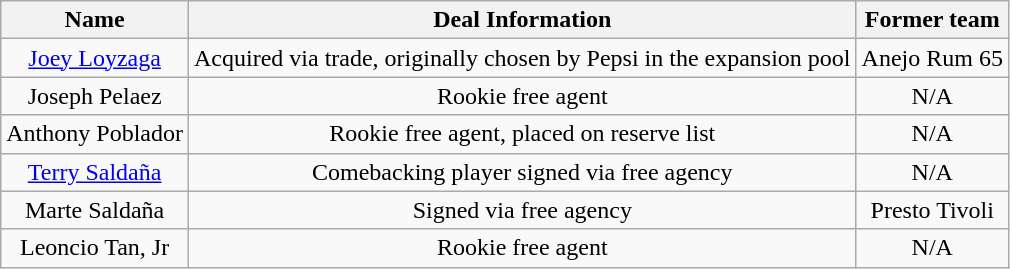<table class="wikitable sortable sortable">
<tr>
<th>Name</th>
<th>Deal Information</th>
<th>Former team</th>
</tr>
<tr style="text-align: center">
<td><a href='#'>Joey Loyzaga</a></td>
<td>Acquired via trade, originally chosen by Pepsi in the expansion pool</td>
<td>Anejo Rum 65</td>
</tr>
<tr style="text-align: center">
<td>Joseph Pelaez</td>
<td>Rookie free agent</td>
<td>N/A</td>
</tr>
<tr style="text-align: center">
<td>Anthony Poblador</td>
<td>Rookie free agent, placed on reserve list</td>
<td>N/A</td>
</tr>
<tr style="text-align: center">
<td><a href='#'>Terry Saldaña</a></td>
<td>Comebacking player signed via free agency</td>
<td>N/A</td>
</tr>
<tr style="text-align: center">
<td>Marte Saldaña</td>
<td>Signed via free agency</td>
<td>Presto Tivoli</td>
</tr>
<tr style="text-align: center">
<td>Leoncio Tan, Jr</td>
<td>Rookie free agent</td>
<td>N/A</td>
</tr>
</table>
